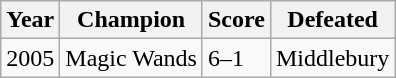<table class="wikitable">
<tr>
<th>Year</th>
<th>Champion</th>
<th>Score</th>
<th>Defeated</th>
</tr>
<tr>
<td>2005</td>
<td>Magic Wands</td>
<td>6–1</td>
<td>Middlebury</td>
</tr>
</table>
